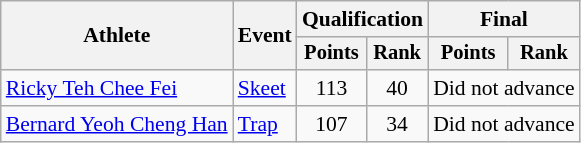<table class="wikitable" style="font-size:90%">
<tr>
<th rowspan="2">Athlete</th>
<th rowspan="2">Event</th>
<th colspan=2>Qualification</th>
<th colspan=2>Final</th>
</tr>
<tr style="font-size:95%">
<th>Points</th>
<th>Rank</th>
<th>Points</th>
<th>Rank</th>
</tr>
<tr align=center>
<td align=left><a href='#'>Ricky Teh Chee Fei</a></td>
<td align=left><a href='#'>Skeet</a></td>
<td>113</td>
<td>40</td>
<td colspan=2>Did not advance</td>
</tr>
<tr align=center>
<td align=left><a href='#'>Bernard Yeoh Cheng Han</a></td>
<td align=left><a href='#'>Trap</a></td>
<td>107</td>
<td>34</td>
<td colspan=2>Did not advance</td>
</tr>
</table>
